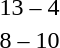<table style="text-align:center">
<tr>
<th width=200></th>
<th width=100></th>
<th width=200></th>
</tr>
<tr>
<td align=right><strong></strong></td>
<td>13 – 4</td>
<td align=left></td>
</tr>
<tr>
<td align=right></td>
<td>8 – 10</td>
<td align=left><strong></strong></td>
</tr>
</table>
